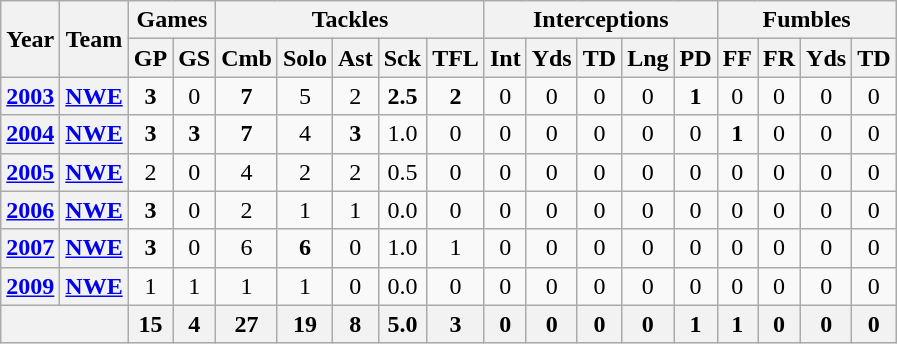<table class="wikitable" style="text-align:center">
<tr>
<th rowspan="2">Year</th>
<th rowspan="2">Team</th>
<th colspan="2">Games</th>
<th colspan="5">Tackles</th>
<th colspan="5">Interceptions</th>
<th colspan="4">Fumbles</th>
</tr>
<tr>
<th>GP</th>
<th>GS</th>
<th>Cmb</th>
<th>Solo</th>
<th>Ast</th>
<th>Sck</th>
<th>TFL</th>
<th>Int</th>
<th>Yds</th>
<th>TD</th>
<th>Lng</th>
<th>PD</th>
<th>FF</th>
<th>FR</th>
<th>Yds</th>
<th>TD</th>
</tr>
<tr>
<th><a href='#'>2003</a></th>
<th><a href='#'>NWE</a></th>
<td><strong>3</strong></td>
<td>0</td>
<td><strong>7</strong></td>
<td>5</td>
<td>2</td>
<td><strong>2.5</strong></td>
<td><strong>2</strong></td>
<td>0</td>
<td>0</td>
<td>0</td>
<td>0</td>
<td><strong>1</strong></td>
<td>0</td>
<td>0</td>
<td>0</td>
<td>0</td>
</tr>
<tr>
<th><a href='#'>2004</a></th>
<th><a href='#'>NWE</a></th>
<td><strong>3</strong></td>
<td><strong>3</strong></td>
<td><strong>7</strong></td>
<td>4</td>
<td><strong>3</strong></td>
<td>1.0</td>
<td>0</td>
<td>0</td>
<td>0</td>
<td>0</td>
<td>0</td>
<td>0</td>
<td><strong>1</strong></td>
<td>0</td>
<td>0</td>
<td>0</td>
</tr>
<tr>
<th><a href='#'>2005</a></th>
<th><a href='#'>NWE</a></th>
<td>2</td>
<td>0</td>
<td>4</td>
<td>2</td>
<td>2</td>
<td>0.5</td>
<td>0</td>
<td>0</td>
<td>0</td>
<td>0</td>
<td>0</td>
<td>0</td>
<td>0</td>
<td>0</td>
<td>0</td>
<td>0</td>
</tr>
<tr>
<th><a href='#'>2006</a></th>
<th><a href='#'>NWE</a></th>
<td><strong>3</strong></td>
<td>0</td>
<td>2</td>
<td>1</td>
<td>1</td>
<td>0.0</td>
<td>0</td>
<td>0</td>
<td>0</td>
<td>0</td>
<td>0</td>
<td>0</td>
<td>0</td>
<td>0</td>
<td>0</td>
<td>0</td>
</tr>
<tr>
<th><a href='#'>2007</a></th>
<th><a href='#'>NWE</a></th>
<td><strong>3</strong></td>
<td>0</td>
<td>6</td>
<td><strong>6</strong></td>
<td>0</td>
<td>1.0</td>
<td>1</td>
<td>0</td>
<td>0</td>
<td>0</td>
<td>0</td>
<td>0</td>
<td>0</td>
<td>0</td>
<td>0</td>
<td>0</td>
</tr>
<tr>
<th><a href='#'>2009</a></th>
<th><a href='#'>NWE</a></th>
<td>1</td>
<td>1</td>
<td>1</td>
<td>1</td>
<td>0</td>
<td>0.0</td>
<td>0</td>
<td>0</td>
<td>0</td>
<td>0</td>
<td>0</td>
<td>0</td>
<td>0</td>
<td>0</td>
<td>0</td>
<td>0</td>
</tr>
<tr>
<th colspan="2"></th>
<th>15</th>
<th>4</th>
<th>27</th>
<th>19</th>
<th>8</th>
<th>5.0</th>
<th>3</th>
<th>0</th>
<th>0</th>
<th>0</th>
<th>0</th>
<th>1</th>
<th>1</th>
<th>0</th>
<th>0</th>
<th>0</th>
</tr>
</table>
